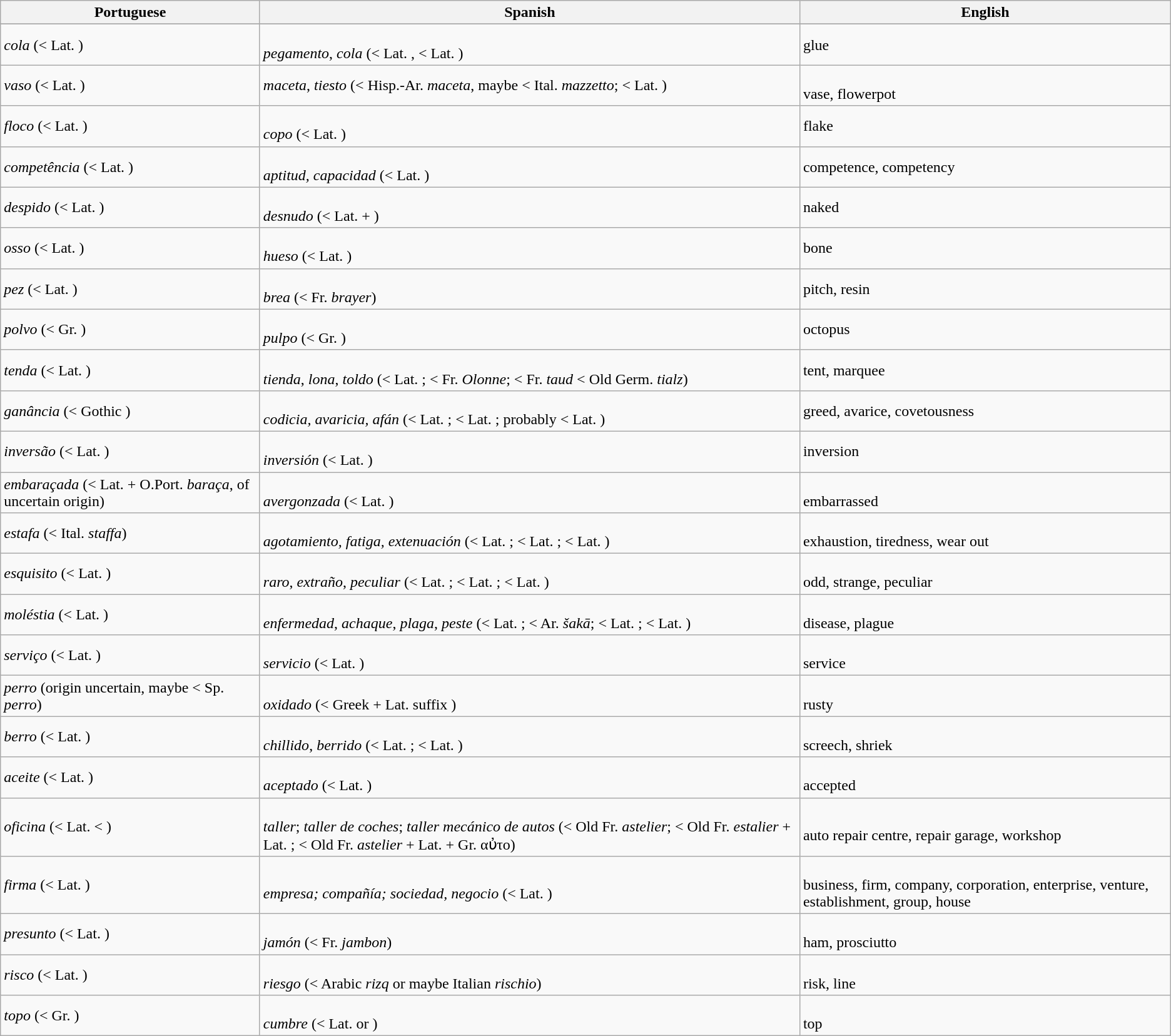<table class="wikitable">
<tr align=center>
<th>Portuguese</th>
<th>Spanish</th>
<th>English</th>
</tr>
<tr align=left>
</tr>
<tr align=left>
<td><em>cola</em> (< Lat. )</td>
<td><br><em>pegamento</em>, <em>cola</em> (< Lat. , < Lat. )</td>
<td>glue</td>
</tr>
<tr align=left>
<td><em>vaso</em> (< Lat. )</td>
<td><em>maceta</em>, <em>tiesto</em> (< Hisp.-Ar. <em>maceta</em>, maybe < Ital. <em>mazzetto</em>; < Lat. )</td>
<td><br>vase, flowerpot</td>
</tr>
<tr align=left>
<td><em>floco</em> (< Lat. )</td>
<td><br><em>copo</em> (< Lat. )</td>
<td>flake</td>
</tr>
<tr align=left>
<td><em>competência</em> (< Lat. )</td>
<td><br><em>aptitud, capacidad</em> (< Lat. )</td>
<td>competence, competency</td>
</tr>
<tr align=left>
<td><em>despido</em> (< Lat. )</td>
<td><br><em>desnudo</em> (< Lat.  + )</td>
<td>naked</td>
</tr>
<tr align=left>
<td><em>osso</em> (< Lat. )</td>
<td><br><em>hueso</em> (< Lat. )</td>
<td>bone</td>
</tr>
<tr align=left>
<td><em>pez</em> (< Lat. )</td>
<td><br><em>brea</em> (< Fr. <em>brayer</em>)</td>
<td>pitch, resin</td>
</tr>
<tr align=left>
<td><em>polvo</em> (< Gr. )</td>
<td><br><em>pulpo</em> (< Gr. )</td>
<td>octopus</td>
</tr>
<tr align=left>
<td><em>tenda</em> (< Lat. )</td>
<td><br><em>tienda</em>, <em>lona</em>, <em>toldo</em> (< Lat. ; < Fr. <em>Olonne</em>; < Fr. <em>taud</em> < Old Germ. <em>tialz</em>)</td>
<td>tent, marquee</td>
</tr>
<tr align=left>
<td><em>ganância</em> (< Gothic )</td>
<td><br><em>codicia, avaricia, afán</em> (< Lat. ; < Lat. ; probably < Lat. )</td>
<td>greed, avarice, covetousness</td>
</tr>
<tr align=left>
<td><em>inversão</em> (< Lat. )</td>
<td><br><em>inversión</em> (< Lat. )</td>
<td>inversion</td>
</tr>
<tr align=left>
<td><em>embaraçada</em> (< Lat.  + O.Port. <em>baraça</em>, of uncertain origin)</td>
<td><br><em>avergonzada</em> (< Lat. )</td>
<td><br>embarrassed</td>
</tr>
<tr align=left>
<td><em>estafa</em> (< Ital. <em>staffa</em>)</td>
<td><br><em>agotamiento, fatiga, extenuación</em> (< Lat. ; < Lat. ; < Lat. )</td>
<td><br>exhaustion, tiredness, wear out</td>
</tr>
<tr align=left>
<td><em>esquisito</em> (< Lat. )</td>
<td><br><em>raro</em>, <em>extraño</em>, <em>peculiar</em> (< Lat. ; < Lat. ; < Lat. )</td>
<td><br>odd, strange, peculiar</td>
</tr>
<tr align=left>
<td><em>moléstia</em> (< Lat. )</td>
<td><br><em>enfermedad</em>, <em>achaque</em>, <em>plaga</em>, <em>peste</em> 
(< Lat. ; < Ar. <em>šakā</em>; < Lat. ; < Lat.  )</td>
<td><br>disease, plague</td>
</tr>
<tr align=left>
<td><em>serviço</em> (< Lat. )</td>
<td><br><em>servicio</em> (< Lat. )</td>
<td><br>service</td>
</tr>
<tr align=left>
<td><em>perro</em> (origin uncertain, maybe < Sp. <em>perro</em>)</td>
<td><br><em>oxidado</em> (< Greek  + Lat. suffix )</td>
<td><br>rusty</td>
</tr>
<tr align=left>
<td><em>berro</em> (< Lat. )</td>
<td><br><em>chillido</em>, <em>berrido</em> (< Lat. ; < Lat. )</td>
<td><br>screech, shriek</td>
</tr>
<tr align=left>
<td><em>aceite</em> (< Lat. )</td>
<td><br><em>aceptado</em> (< Lat. )</td>
<td><br>accepted</td>
</tr>
<tr align=left>
<td><em>oficina</em> (< Lat.  < )</td>
<td><br><em>taller</em>; <em>taller de coches</em>; <em>taller mecánico de autos</em>
(< Old Fr. <em>astelier</em>; < Old Fr. <em>estalier</em> + Lat. ; < Old Fr. <em>astelier</em> + Lat.  + Gr. αὐτο)</td>
<td><br>auto repair centre, repair garage, workshop</td>
</tr>
<tr align=left>
<td><em>firma</em> (< Lat. )</td>
<td><br><em>empresa; compañía; sociedad, negocio</em> (< Lat. )</td>
<td><br>business, firm, company, corporation, enterprise, venture, establishment, group, house</td>
</tr>
<tr align=left>
<td><em>presunto</em> (< Lat. )</td>
<td><br><em>jamón</em> (< Fr. <em>jambon</em>)</td>
<td><br>ham, prosciutto</td>
</tr>
<tr align=left>
<td><em>risco</em> (< Lat. )</td>
<td><br><em>riesgo</em> (< Arabic <em>rizq</em> or maybe Italian <em>rischio</em>)</td>
<td><br>risk, line</td>
</tr>
<tr align=left>
<td><em>topo</em> (< Gr. )</td>
<td><br><em>cumbre</em> (< Lat.  or )</td>
<td><br>top</td>
</tr>
</table>
